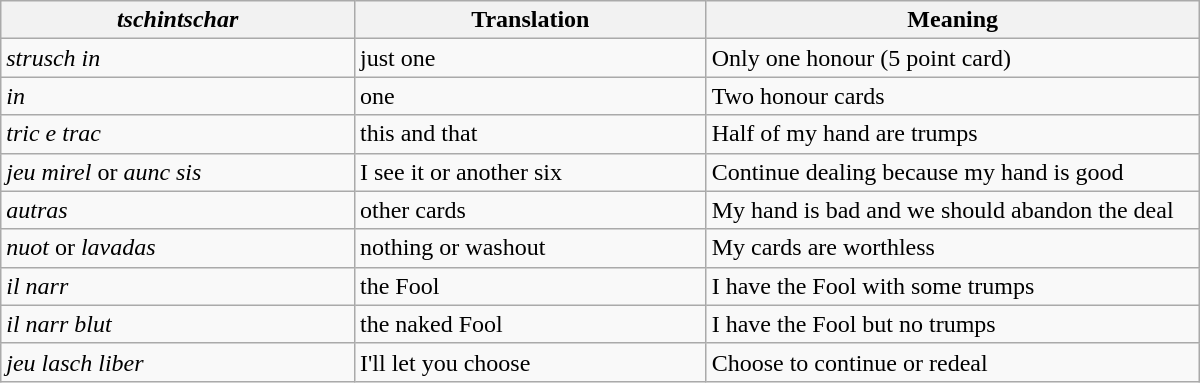<table class="wikitable float-left" style="width:800px;">
<tr>
<th style="width:500px;"><em>tschintschar</em></th>
<th style="width:500px;">Translation</th>
<th style="width:800px;">Meaning</th>
</tr>
<tr>
<td><em>strusch in</em></td>
<td>just one</td>
<td>Only one honour (5 point card)</td>
</tr>
<tr>
<td><em>in</em></td>
<td>one</td>
<td>Two honour cards</td>
</tr>
<tr>
<td><em>tric e trac</em></td>
<td>this and that</td>
<td>Half of my hand are trumps</td>
</tr>
<tr>
<td><em>jeu mirel</em> or <em>aunc sis</em></td>
<td>I see it or another six</td>
<td>Continue dealing because my hand is good</td>
</tr>
<tr>
<td><em>autras</em></td>
<td>other cards</td>
<td>My hand is bad and we should abandon the deal</td>
</tr>
<tr>
<td><em>nuot</em> or <em>lavadas</em></td>
<td>nothing or washout</td>
<td>My cards are worthless</td>
</tr>
<tr>
<td><em>il narr</em></td>
<td>the Fool</td>
<td>I have the Fool with some trumps</td>
</tr>
<tr>
<td><em>il narr blut</em></td>
<td>the naked Fool</td>
<td>I have the Fool but no trumps</td>
</tr>
<tr>
<td><em>jeu lasch liber</em></td>
<td>I'll let you choose</td>
<td>Choose to continue or redeal</td>
</tr>
</table>
